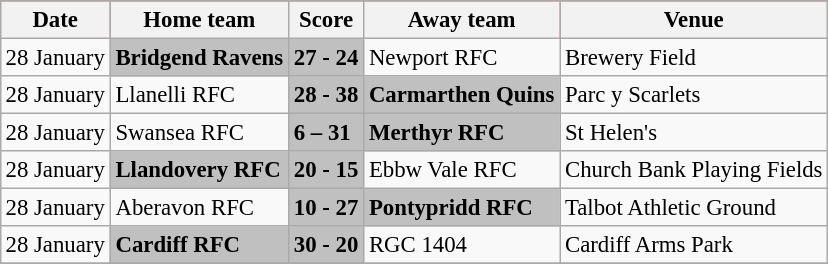<table class="wikitable" style="margin:0.5em auto; font-size:95%">
<tr bgcolor="#E00000">
<th>Date</th>
<th>Home team</th>
<th>Score</th>
<th>Away team</th>
<th>Venue</th>
</tr>
<tr>
<td>28 January</td>
<td bgcolor="silver"><strong>Bridgend Ravens</strong></td>
<td bgcolor="silver"><strong>27 - 24</strong></td>
<td>Newport RFC</td>
<td>Brewery Field</td>
</tr>
<tr>
<td>28 January</td>
<td>Llanelli RFC</td>
<td bgcolor="silver"><strong>28 - 38</strong></td>
<td bgcolor="silver"><strong>Carmarthen Quins</strong></td>
<td>Parc y Scarlets</td>
</tr>
<tr>
<td>28 January</td>
<td>Swansea RFC</td>
<td bgcolor="silver"><strong>6 – 31</strong></td>
<td bgcolor="silver"><strong>Merthyr RFC</strong></td>
<td>St Helen's</td>
</tr>
<tr>
<td>28 January</td>
<td bgcolor="silver"><strong>Llandovery RFC</strong></td>
<td bgcolor="silver"><strong>20 - 15</strong></td>
<td>Ebbw Vale RFC</td>
<td>Church Bank Playing Fields</td>
</tr>
<tr>
<td>28 January</td>
<td>Aberavon RFC</td>
<td bgcolor="silver"><strong>10 - 27</strong></td>
<td bgcolor="silver"><strong>Pontypridd RFC</strong></td>
<td>Talbot Athletic Ground</td>
</tr>
<tr>
<td>28 January</td>
<td bgcolor="silver"><strong>Cardiff RFC</strong></td>
<td bgcolor="silver"><strong>30 - 20</strong></td>
<td>RGC 1404</td>
<td>Cardiff Arms Park</td>
</tr>
<tr>
</tr>
</table>
